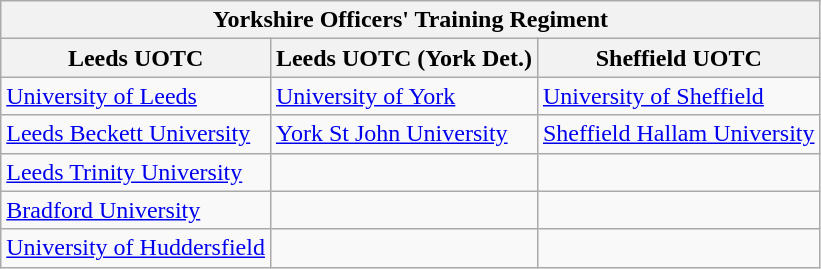<table class="wikitable">
<tr>
<th colspan="3">Yorkshire Officers' Training Regiment</th>
</tr>
<tr>
<th>Leeds UOTC </th>
<th>Leeds UOTC (York Det.)</th>
<th>Sheffield UOTC </th>
</tr>
<tr>
<td><a href='#'>University of Leeds</a></td>
<td><a href='#'>University of York</a></td>
<td><a href='#'>University of Sheffield</a></td>
</tr>
<tr>
<td><a href='#'>Leeds Beckett University</a></td>
<td><a href='#'>York St John University</a></td>
<td><a href='#'>Sheffield Hallam University</a></td>
</tr>
<tr>
<td><a href='#'>Leeds Trinity University</a></td>
<td></td>
<td></td>
</tr>
<tr>
<td><a href='#'>Bradford University</a></td>
<td></td>
<td></td>
</tr>
<tr>
<td><a href='#'>University of Huddersfield</a></td>
<td></td>
<td></td>
</tr>
</table>
